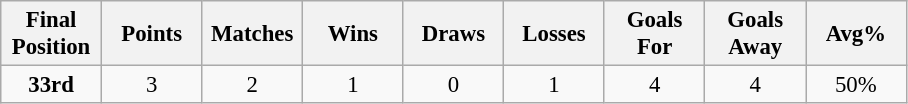<table class="wikitable" style="font-size: 95%; text-align: center;">
<tr>
<th width=60>Final Position</th>
<th width=60>Points</th>
<th width=60>Matches</th>
<th width=60>Wins</th>
<th width=60>Draws</th>
<th width=60>Losses</th>
<th width=60>Goals For</th>
<th width=60>Goals Away</th>
<th width=60>Avg%</th>
</tr>
<tr>
<td><strong>33rd</strong></td>
<td>3</td>
<td>2</td>
<td>1</td>
<td>0</td>
<td>1</td>
<td>4</td>
<td>4</td>
<td>50%</td>
</tr>
</table>
